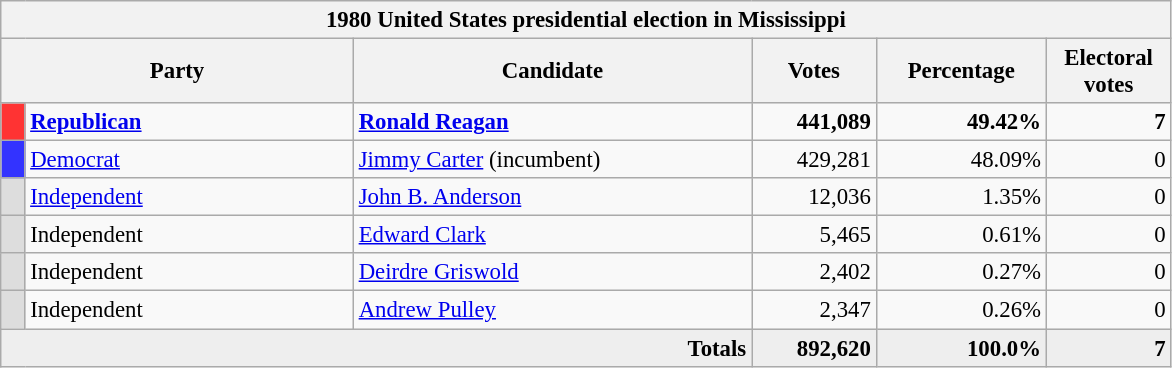<table class="wikitable" style="font-size: 95%;">
<tr>
<th colspan="6">1980 United States presidential election in Mississippi</th>
</tr>
<tr>
<th colspan="2" style="width: 15em">Party</th>
<th style="width: 17em">Candidate</th>
<th style="width: 5em">Votes</th>
<th style="width: 7em">Percentage</th>
<th style="width: 5em">Electoral votes</th>
</tr>
<tr>
<th style="background:#f33; width:3px;"></th>
<td style="width: 130px"><strong><a href='#'>Republican</a></strong></td>
<td><strong><a href='#'>Ronald Reagan</a></strong></td>
<td style="text-align:right;"><strong>441,089</strong></td>
<td style="text-align:right;"><strong>49.42%</strong></td>
<td style="text-align:right;"><strong>7</strong></td>
</tr>
<tr>
<th style="background:#33f; width:3px;"></th>
<td style="width: 130px"><a href='#'>Democrat</a></td>
<td><a href='#'>Jimmy Carter</a> (incumbent)</td>
<td style="text-align:right;">429,281</td>
<td style="text-align:right;">48.09%</td>
<td style="text-align:right;">0</td>
</tr>
<tr>
<th style="background-color:#DDDDDD; width: 3px"></th>
<td style="width: 130px"><a href='#'>Independent</a></td>
<td><a href='#'>John B. Anderson</a></td>
<td style="text-align:right;">12,036</td>
<td style="text-align:right;">1.35%</td>
<td style="text-align:right;">0</td>
</tr>
<tr>
<th style="background-color:#DDDDDD; width: 3px"></th>
<td style="width: 130px">Independent</td>
<td><a href='#'>Edward Clark</a></td>
<td style="text-align:right;">5,465</td>
<td style="text-align:right;">0.61%</td>
<td style="text-align:right;">0</td>
</tr>
<tr>
<th style="background-color:#DDDDDD; width: 3px"></th>
<td style="width: 130px">Independent</td>
<td><a href='#'>Deirdre Griswold</a></td>
<td style="text-align:right;">2,402</td>
<td style="text-align:right;">0.27%</td>
<td style="text-align:right;">0</td>
</tr>
<tr>
<th style="background-color:#DDDDDD; width: 3px"></th>
<td style="width: 130px">Independent</td>
<td><a href='#'>Andrew Pulley</a></td>
<td style="text-align:right;">2,347</td>
<td style="text-align:right;">0.26%</td>
<td style="text-align:right;">0</td>
</tr>
<tr style="background:#eee; text-align:right;">
<td colspan="3"><strong>Totals</strong></td>
<td><strong>892,620</strong></td>
<td><strong>100.0%</strong></td>
<td><strong>7</strong></td>
</tr>
</table>
